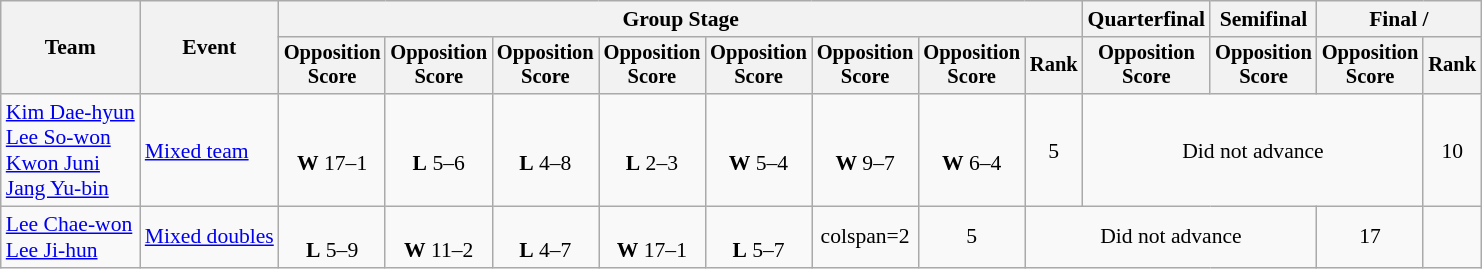<table class="wikitable" style="font-size:90%">
<tr>
<th rowspan=2>Team</th>
<th rowspan=2>Event</th>
<th colspan=8>Group Stage</th>
<th>Quarterfinal</th>
<th>Semifinal</th>
<th colspan=2>Final / </th>
</tr>
<tr style="font-size:95%">
<th>Opposition <br> Score</th>
<th>Opposition <br> Score</th>
<th>Opposition <br> Score</th>
<th>Opposition <br> Score</th>
<th>Opposition <br> Score</th>
<th>Opposition <br> Score</th>
<th>Opposition <br> Score</th>
<th>Rank</th>
<th>Opposition <br> Score</th>
<th>Opposition <br> Score</th>
<th>Opposition <br> Score</th>
<th>Rank</th>
</tr>
<tr align=center>
<td align=left><a href='#'>Kim Dae-hyun</a><br><a href='#'>Lee So-won</a><br><a href='#'>Kwon Juni</a><br><a href='#'>Jang Yu-bin</a></td>
<td align=left><a href='#'>Mixed team</a></td>
<td><br><strong>W</strong> 17–1</td>
<td><br><strong>L</strong> 5–6</td>
<td><br><strong>L</strong> 4–8</td>
<td><br><strong>L</strong> 2–3</td>
<td><br><strong>W</strong> 5–4</td>
<td><br><strong>W</strong> 9–7</td>
<td><br><strong>W</strong> 6–4</td>
<td>5</td>
<td colspan=3>Did not advance</td>
<td>10</td>
</tr>
<tr align=center>
<td align=left><a href='#'>Lee Chae-won</a><br><a href='#'>Lee Ji-hun</a></td>
<td align=left><a href='#'>Mixed doubles</a></td>
<td><br><strong>L</strong> 5–9</td>
<td><br><strong>W</strong> 11–2</td>
<td><br><strong>L</strong> 4–7</td>
<td><br><strong>W</strong> 17–1</td>
<td><br><strong>L</strong> 5–7</td>
<td>colspan=2</td>
<td>5</td>
<td colspan=3>Did not advance</td>
<td>17</td>
</tr>
</table>
